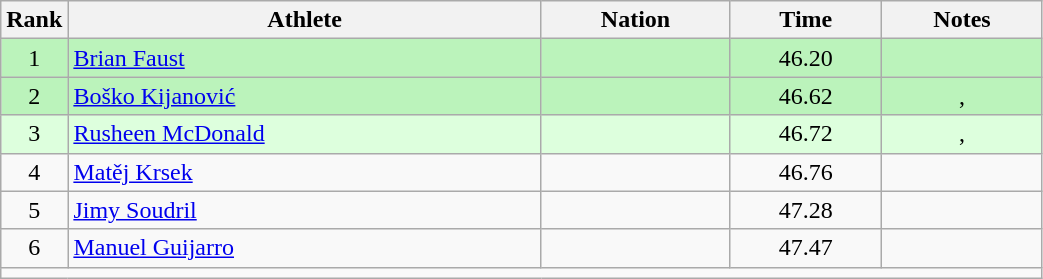<table class="wikitable sortable" style="text-align:center;width: 55%;">
<tr>
<th scope="col" style="width: 10px;">Rank</th>
<th scope="col">Athlete</th>
<th scope="col">Nation</th>
<th scope="col">Time</th>
<th scope="col">Notes</th>
</tr>
<tr bgcolor=bbf3bb>
<td>1</td>
<td align=left><a href='#'>Brian Faust</a></td>
<td align=left></td>
<td>46.20</td>
<td></td>
</tr>
<tr bgcolor=bbf3bb>
<td>2</td>
<td align=left><a href='#'>Boško Kijanović</a></td>
<td align=left></td>
<td>46.62</td>
<td>, </td>
</tr>
<tr bgcolor=ddffdd>
<td>3</td>
<td align=left><a href='#'>Rusheen McDonald</a></td>
<td align=left></td>
<td>46.72</td>
<td>, </td>
</tr>
<tr>
<td>4</td>
<td align=left><a href='#'>Matěj Krsek</a></td>
<td align=left></td>
<td>46.76</td>
<td></td>
</tr>
<tr>
<td>5</td>
<td align=left><a href='#'>Jimy Soudril</a></td>
<td align=left></td>
<td>47.28</td>
<td></td>
</tr>
<tr>
<td>6</td>
<td align=left><a href='#'>Manuel Guijarro</a></td>
<td align=left></td>
<td>47.47</td>
<td></td>
</tr>
<tr class="sortbottom">
<td colspan="5"></td>
</tr>
</table>
